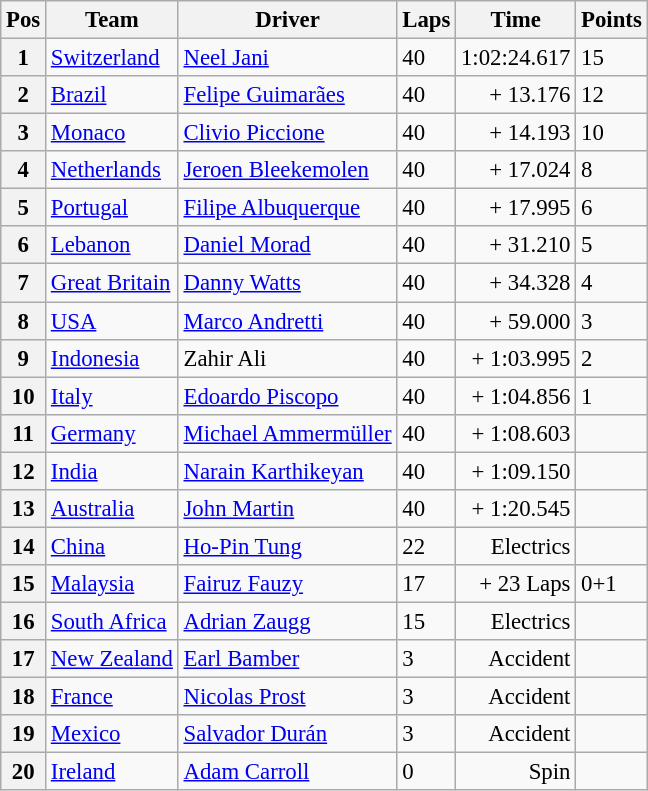<table class="wikitable" style="font-size:95%">
<tr>
<th>Pos</th>
<th>Team</th>
<th>Driver</th>
<th>Laps</th>
<th>Time</th>
<th>Points</th>
</tr>
<tr>
<th>1</th>
<td> <a href='#'>Switzerland</a></td>
<td><a href='#'>Neel Jani</a></td>
<td>40</td>
<td>1:02:24.617</td>
<td>15</td>
</tr>
<tr>
<th>2</th>
<td> <a href='#'>Brazil</a></td>
<td><a href='#'>Felipe Guimarães</a></td>
<td>40</td>
<td align=right>+ 13.176</td>
<td>12</td>
</tr>
<tr>
<th>3</th>
<td> <a href='#'>Monaco</a></td>
<td><a href='#'>Clivio Piccione</a></td>
<td>40</td>
<td align=right>+ 14.193</td>
<td>10</td>
</tr>
<tr>
<th>4</th>
<td> <a href='#'>Netherlands</a></td>
<td><a href='#'>Jeroen Bleekemolen</a></td>
<td>40</td>
<td align=right>+ 17.024</td>
<td>8</td>
</tr>
<tr>
<th>5</th>
<td> <a href='#'>Portugal</a></td>
<td><a href='#'>Filipe Albuquerque</a></td>
<td>40</td>
<td align=right>+ 17.995</td>
<td>6</td>
</tr>
<tr>
<th>6</th>
<td> <a href='#'>Lebanon</a></td>
<td><a href='#'>Daniel Morad</a></td>
<td>40</td>
<td align=right>+ 31.210</td>
<td>5</td>
</tr>
<tr>
<th>7</th>
<td> <a href='#'>Great Britain</a></td>
<td><a href='#'>Danny Watts</a></td>
<td>40</td>
<td align=right>+ 34.328</td>
<td>4</td>
</tr>
<tr>
<th>8</th>
<td> <a href='#'>USA</a></td>
<td><a href='#'>Marco Andretti</a></td>
<td>40</td>
<td align=right>+ 59.000</td>
<td>3</td>
</tr>
<tr>
<th>9</th>
<td> <a href='#'>Indonesia</a></td>
<td>Zahir Ali</td>
<td>40</td>
<td align=right>+ 1:03.995</td>
<td>2</td>
</tr>
<tr>
<th>10</th>
<td> <a href='#'>Italy</a></td>
<td><a href='#'>Edoardo Piscopo</a></td>
<td>40</td>
<td align=right>+ 1:04.856</td>
<td>1</td>
</tr>
<tr>
<th>11</th>
<td> <a href='#'>Germany</a></td>
<td><a href='#'>Michael Ammermüller</a></td>
<td>40</td>
<td align=right>+ 1:08.603</td>
<td></td>
</tr>
<tr>
<th>12</th>
<td> <a href='#'>India</a></td>
<td><a href='#'>Narain Karthikeyan</a></td>
<td>40</td>
<td align=right>+ 1:09.150</td>
<td></td>
</tr>
<tr>
<th>13</th>
<td> <a href='#'>Australia</a></td>
<td><a href='#'>John Martin</a></td>
<td>40</td>
<td align=right>+ 1:20.545</td>
<td></td>
</tr>
<tr>
<th>14</th>
<td> <a href='#'>China</a></td>
<td><a href='#'>Ho-Pin Tung</a></td>
<td>22</td>
<td align=right>Electrics</td>
<td></td>
</tr>
<tr>
<th>15</th>
<td> <a href='#'>Malaysia</a></td>
<td><a href='#'>Fairuz Fauzy</a></td>
<td>17</td>
<td align=right>+ 23 Laps</td>
<td>0+1</td>
</tr>
<tr>
<th>16</th>
<td> <a href='#'>South Africa</a></td>
<td><a href='#'>Adrian Zaugg</a></td>
<td>15</td>
<td align=right>Electrics</td>
<td></td>
</tr>
<tr>
<th>17</th>
<td> <a href='#'>New Zealand</a></td>
<td><a href='#'>Earl Bamber</a></td>
<td>3</td>
<td align=right>Accident</td>
<td></td>
</tr>
<tr>
<th>18</th>
<td> <a href='#'>France</a></td>
<td><a href='#'>Nicolas Prost</a></td>
<td>3</td>
<td align=right>Accident</td>
<td></td>
</tr>
<tr>
<th>19</th>
<td> <a href='#'>Mexico</a></td>
<td><a href='#'>Salvador Durán</a></td>
<td>3</td>
<td align=right>Accident</td>
<td></td>
</tr>
<tr>
<th>20</th>
<td> <a href='#'>Ireland</a></td>
<td><a href='#'>Adam Carroll</a></td>
<td>0</td>
<td align=right>Spin</td>
<td></td>
</tr>
</table>
